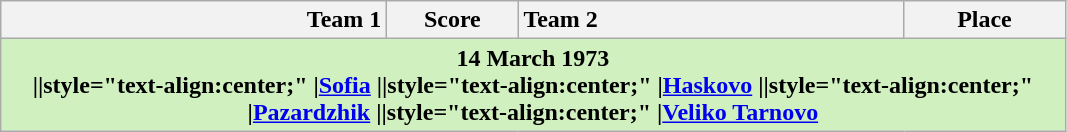<table class="wikitable">
<tr>
<th width="250" style="text-align:right;">Team 1</th>
<th width="80" style="text-align:center;">Score</th>
<th width="250" style="text-align:left;">Team 2</th>
<th width="100" style="text-align:center;">Place</th>
</tr>
<tr>
<th colspan=4 style="background-color:#D0F0C0;"><strong>14 March 1973</strong><br>||style="text-align:center;" |<a href='#'>Sofia</a>
||style="text-align:center;" |<a href='#'>Haskovo</a>
||style="text-align:center;" |<a href='#'>Pazardzhik</a>
||style="text-align:center;" |<a href='#'>Veliko Tarnovo</a></th>
</tr>
</table>
